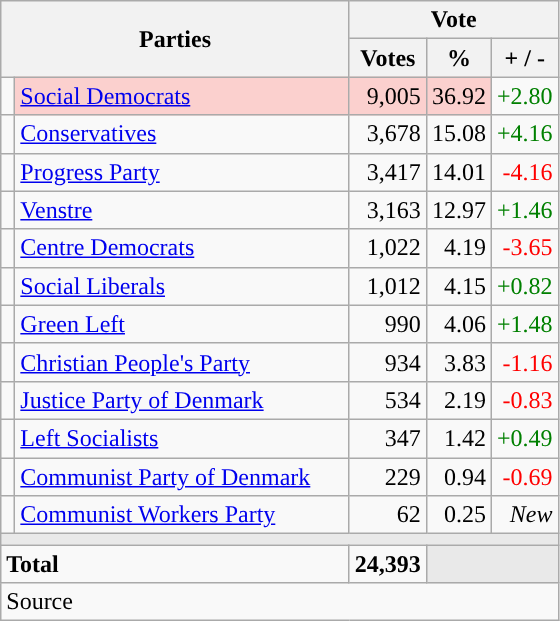<table class="wikitable" style="text-align:right;">
<tr>
<th style="text-align:centre;" rowspan="2" colspan="2" width="225">Parties</th>
<th colspan="3">Vote</th>
</tr>
<tr>
<th width="15">Votes</th>
<th width="15">%</th>
<th width="15">+ / -</th>
</tr>
<tr>
<td width="2" style="color:inherit;background:"></td>
<td bgcolor=#fbd0ce  align="left"><a href='#'>Social Democrats</a></td>
<td bgcolor=#fbd0ce>9,005</td>
<td bgcolor=#fbd0ce>36.92</td>
<td style=color:green;>+2.80</td>
</tr>
<tr>
<td width="2" style="color:inherit;background:"></td>
<td align="left"><a href='#'>Conservatives</a></td>
<td>3,678</td>
<td>15.08</td>
<td style=color:green;>+4.16</td>
</tr>
<tr>
<td width="2" style="color:inherit;background:"></td>
<td align="left"><a href='#'>Progress Party</a></td>
<td>3,417</td>
<td>14.01</td>
<td style=color:red;>-4.16</td>
</tr>
<tr>
<td width="2" style="color:inherit;background:"></td>
<td align="left"><a href='#'>Venstre</a></td>
<td>3,163</td>
<td>12.97</td>
<td style=color:green;>+1.46</td>
</tr>
<tr>
<td width="2" style="color:inherit;background:"></td>
<td align="left"><a href='#'>Centre Democrats</a></td>
<td>1,022</td>
<td>4.19</td>
<td style=color:red;>-3.65</td>
</tr>
<tr>
<td width="2" style="color:inherit;background:"></td>
<td align="left"><a href='#'>Social Liberals</a></td>
<td>1,012</td>
<td>4.15</td>
<td style=color:green;>+0.82</td>
</tr>
<tr>
<td width="2" style="color:inherit;background:"></td>
<td align="left"><a href='#'>Green Left</a></td>
<td>990</td>
<td>4.06</td>
<td style=color:green;>+1.48</td>
</tr>
<tr>
<td width="2" style="color:inherit;background:"></td>
<td align="left"><a href='#'>Christian People's Party</a></td>
<td>934</td>
<td>3.83</td>
<td style=color:red;>-1.16</td>
</tr>
<tr>
<td width="2" style="color:inherit;background:"></td>
<td align="left"><a href='#'>Justice Party of Denmark</a></td>
<td>534</td>
<td>2.19</td>
<td style=color:red;>-0.83</td>
</tr>
<tr>
<td width="2" style="color:inherit;background:"></td>
<td align="left"><a href='#'>Left Socialists</a></td>
<td>347</td>
<td>1.42</td>
<td style=color:green;>+0.49</td>
</tr>
<tr>
<td width="2" style="color:inherit;background:"></td>
<td align="left"><a href='#'>Communist Party of Denmark</a></td>
<td>229</td>
<td>0.94</td>
<td style=color:red;>-0.69</td>
</tr>
<tr>
<td width="2" style="color:inherit;background:"></td>
<td align="left"><a href='#'>Communist Workers Party</a></td>
<td>62</td>
<td>0.25</td>
<td><em>New</em></td>
</tr>
<tr>
<td colspan="7" bgcolor="#E9E9E9"></td>
</tr>
<tr>
<td align="left" colspan="2"><strong>Total</strong></td>
<td><strong>24,393</strong></td>
<td bgcolor="#E9E9E9" colspan="2"></td>
</tr>
<tr>
<td align="left" colspan="6">Source</td>
</tr>
</table>
